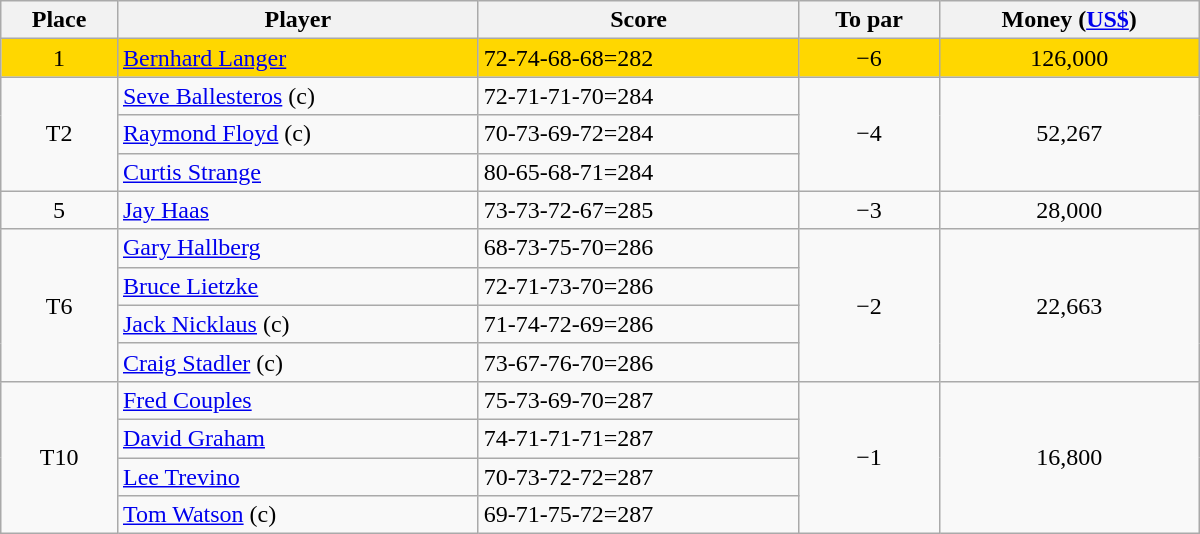<table class="wikitable" style="width:50em;margin-bottom:0;">
<tr>
<th>Place</th>
<th>Player</th>
<th>Score</th>
<th>To par</th>
<th>Money (<a href='#'>US$</a>)</th>
</tr>
<tr style="background:gold">
<td align=center>1</td>
<td> <a href='#'>Bernhard Langer</a></td>
<td>72-74-68-68=282</td>
<td align=center>−6</td>
<td align=center>126,000</td>
</tr>
<tr>
<td rowspan=3 align=center>T2</td>
<td> <a href='#'>Seve Ballesteros</a> (c)</td>
<td>72-71-71-70=284</td>
<td rowspan=3 align=center>−4</td>
<td rowspan=3 align=center>52,267</td>
</tr>
<tr>
<td> <a href='#'>Raymond Floyd</a> (c)</td>
<td>70-73-69-72=284</td>
</tr>
<tr>
<td> <a href='#'>Curtis Strange</a></td>
<td>80-65-68-71=284</td>
</tr>
<tr>
<td align=center>5</td>
<td> <a href='#'>Jay Haas</a></td>
<td>73-73-72-67=285</td>
<td align=center>−3</td>
<td align=center>28,000</td>
</tr>
<tr>
<td rowspan=4 align=center>T6</td>
<td> <a href='#'>Gary Hallberg</a></td>
<td>68-73-75-70=286</td>
<td rowspan=4 align=center>−2</td>
<td rowspan=4 align=center>22,663</td>
</tr>
<tr>
<td> <a href='#'>Bruce Lietzke</a></td>
<td>72-71-73-70=286</td>
</tr>
<tr>
<td> <a href='#'>Jack Nicklaus</a> (c)</td>
<td>71-74-72-69=286</td>
</tr>
<tr>
<td> <a href='#'>Craig Stadler</a> (c)</td>
<td>73-67-76-70=286</td>
</tr>
<tr>
<td rowspan=4 align=center>T10</td>
<td> <a href='#'>Fred Couples</a></td>
<td>75-73-69-70=287</td>
<td rowspan=4 align=center>−1</td>
<td rowspan=4 align=center>16,800</td>
</tr>
<tr>
<td> <a href='#'>David Graham</a></td>
<td>74-71-71-71=287</td>
</tr>
<tr>
<td> <a href='#'>Lee Trevino</a></td>
<td>70-73-72-72=287</td>
</tr>
<tr>
<td> <a href='#'>Tom Watson</a> (c)</td>
<td>69-71-75-72=287</td>
</tr>
</table>
